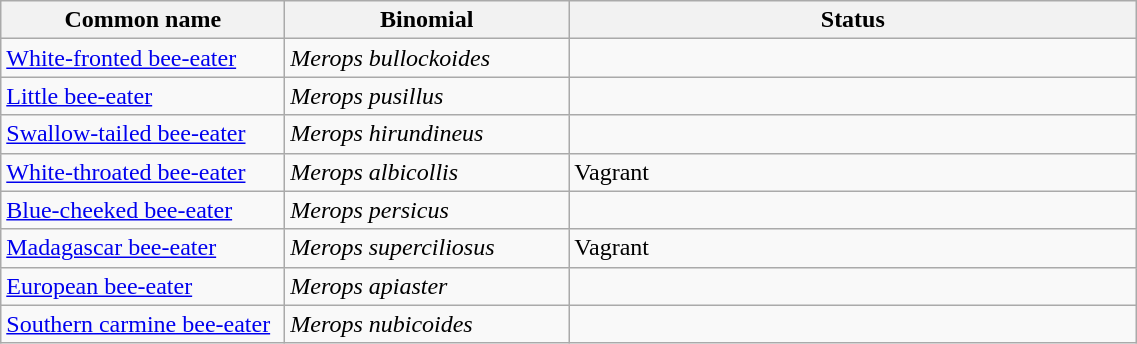<table width=60% class="wikitable">
<tr>
<th width=25%>Common name</th>
<th width=25%>Binomial</th>
<th width=50%>Status</th>
</tr>
<tr>
<td><a href='#'>White-fronted bee-eater</a></td>
<td><em>Merops bullockoides</em></td>
<td></td>
</tr>
<tr>
<td><a href='#'>Little bee-eater</a></td>
<td><em>Merops pusillus</em></td>
<td></td>
</tr>
<tr>
<td><a href='#'>Swallow-tailed bee-eater</a></td>
<td><em>Merops hirundineus</em></td>
<td></td>
</tr>
<tr>
<td><a href='#'>White-throated bee-eater</a></td>
<td><em>Merops albicollis</em></td>
<td>Vagrant</td>
</tr>
<tr>
<td><a href='#'>Blue-cheeked bee-eater</a></td>
<td><em>Merops persicus</em></td>
<td></td>
</tr>
<tr>
<td><a href='#'>Madagascar bee-eater</a></td>
<td><em>Merops superciliosus</em></td>
<td>Vagrant</td>
</tr>
<tr>
<td><a href='#'>European bee-eater</a></td>
<td><em>Merops apiaster</em></td>
<td></td>
</tr>
<tr>
<td><a href='#'>Southern carmine bee-eater</a></td>
<td><em>Merops nubicoides</em></td>
<td></td>
</tr>
</table>
